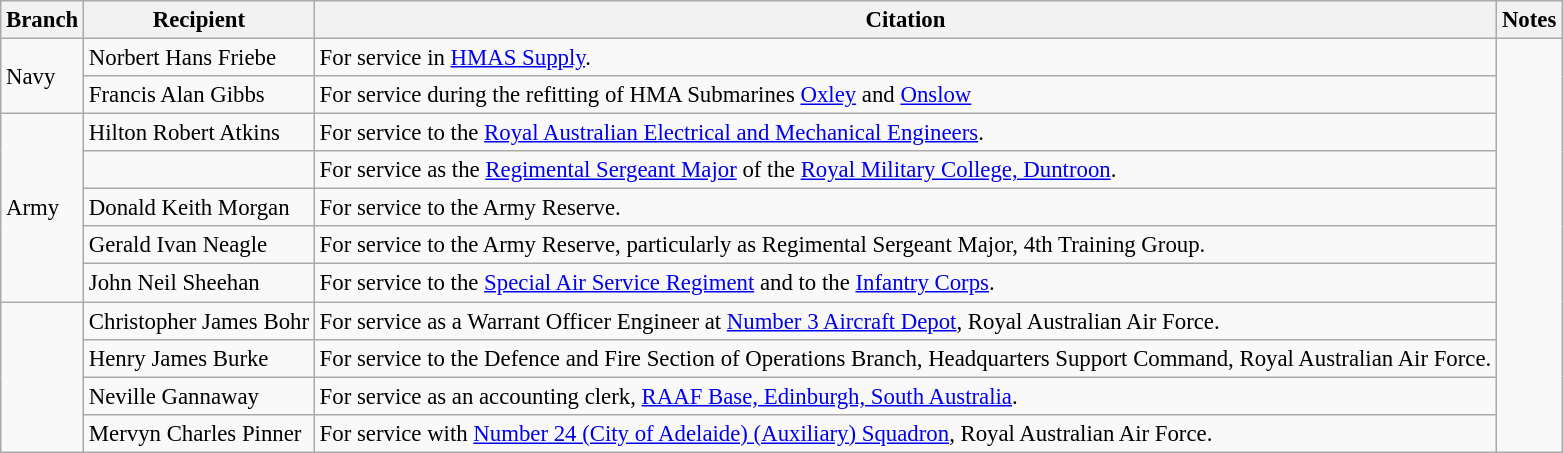<table class="wikitable" style="font-size:95%;">
<tr>
<th>Branch</th>
<th>Recipient</th>
<th>Citation</th>
<th>Notes</th>
</tr>
<tr>
<td rowspan=2>Navy</td>
<td> Norbert Hans Friebe</td>
<td>For service in <a href='#'>HMAS Supply</a>.</td>
<td rowspan=11></td>
</tr>
<tr>
<td> Francis Alan Gibbs</td>
<td>For service during the refitting of HMA Submarines <a href='#'>Oxley</a> and <a href='#'>Onslow</a></td>
</tr>
<tr>
<td rowspan=5>Army</td>
<td> Hilton Robert Atkins</td>
<td>For service to the <a href='#'>Royal Australian Electrical and Mechanical Engineers</a>.</td>
</tr>
<tr>
<td></td>
<td>For service as the <a href='#'>Regimental Sergeant Major</a> of the <a href='#'>Royal Military College, Duntroon</a>.</td>
</tr>
<tr>
<td> Donald Keith Morgan</td>
<td>For service to the Army Reserve.</td>
</tr>
<tr>
<td> Gerald Ivan Neagle</td>
<td>For service to the Army Reserve, particularly as Regimental Sergeant Major, 4th Training Group.</td>
</tr>
<tr>
<td> John Neil Sheehan</td>
<td>For service to the <a href='#'>Special Air Service Regiment</a> and to the <a href='#'>Infantry Corps</a>.</td>
</tr>
<tr>
<td rowspan=4></td>
<td> Christopher James Bohr</td>
<td>For service as a Warrant Officer Engineer at <a href='#'>Number 3 Aircraft Depot</a>, Royal Australian Air Force.</td>
</tr>
<tr>
<td> Henry James Burke</td>
<td>For service to the Defence and Fire Section of Operations Branch, Headquarters Support Command, Royal Australian Air Force.</td>
</tr>
<tr>
<td> Neville Gannaway</td>
<td>For service as an accounting clerk, <a href='#'>RAAF Base, Edinburgh, South Australia</a>.</td>
</tr>
<tr>
<td> Mervyn Charles Pinner</td>
<td>For service with <a href='#'>Number 24 (City of Adelaide) (Auxiliary) Squadron</a>, Royal Australian Air Force.</td>
</tr>
</table>
